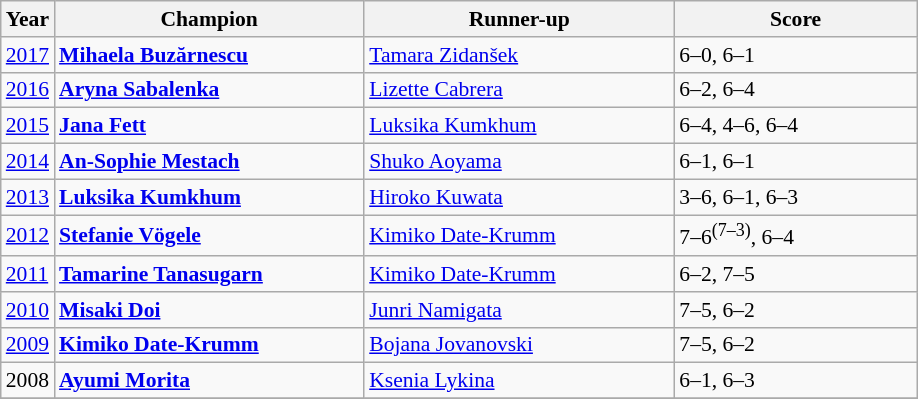<table class="wikitable" style="font-size:90%">
<tr>
<th>Year</th>
<th width="200">Champion</th>
<th width="200">Runner-up</th>
<th width="155">Score</th>
</tr>
<tr>
<td><a href='#'>2017</a></td>
<td> <strong><a href='#'>Mihaela Buzărnescu</a></strong></td>
<td> <a href='#'>Tamara Zidanšek</a></td>
<td>6–0, 6–1</td>
</tr>
<tr>
<td><a href='#'>2016</a></td>
<td> <strong><a href='#'>Aryna Sabalenka</a></strong></td>
<td> <a href='#'>Lizette Cabrera</a></td>
<td>6–2, 6–4</td>
</tr>
<tr>
<td><a href='#'>2015</a></td>
<td> <strong><a href='#'>Jana Fett</a></strong></td>
<td> <a href='#'>Luksika Kumkhum</a></td>
<td>6–4, 4–6, 6–4</td>
</tr>
<tr>
<td><a href='#'>2014</a></td>
<td> <strong><a href='#'>An-Sophie Mestach</a></strong></td>
<td> <a href='#'>Shuko Aoyama</a></td>
<td>6–1, 6–1</td>
</tr>
<tr>
<td><a href='#'>2013</a></td>
<td> <strong><a href='#'>Luksika Kumkhum</a></strong></td>
<td> <a href='#'>Hiroko Kuwata</a></td>
<td>3–6, 6–1, 6–3</td>
</tr>
<tr>
<td><a href='#'>2012</a></td>
<td> <strong><a href='#'>Stefanie Vögele</a></strong></td>
<td> <a href='#'>Kimiko Date-Krumm</a></td>
<td>7–6<sup>(7–3)</sup>, 6–4</td>
</tr>
<tr>
<td><a href='#'>2011</a></td>
<td> <strong><a href='#'>Tamarine Tanasugarn</a></strong></td>
<td> <a href='#'>Kimiko Date-Krumm</a></td>
<td>6–2, 7–5</td>
</tr>
<tr>
<td><a href='#'>2010</a></td>
<td> <strong><a href='#'>Misaki Doi</a></strong></td>
<td> <a href='#'>Junri Namigata</a></td>
<td>7–5, 6–2</td>
</tr>
<tr>
<td><a href='#'>2009</a></td>
<td> <strong><a href='#'>Kimiko Date-Krumm</a></strong></td>
<td> <a href='#'>Bojana Jovanovski</a></td>
<td>7–5, 6–2</td>
</tr>
<tr>
<td>2008</td>
<td> <strong><a href='#'>Ayumi Morita</a></strong></td>
<td> <a href='#'>Ksenia Lykina</a></td>
<td>6–1, 6–3</td>
</tr>
<tr>
</tr>
</table>
